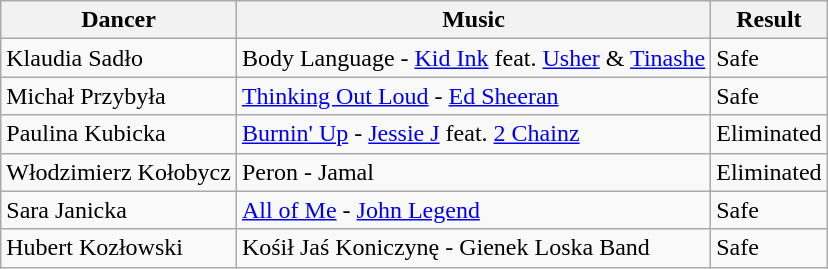<table class="wikitable">
<tr>
<th>Dancer</th>
<th>Music</th>
<th>Result</th>
</tr>
<tr>
<td>Klaudia Sadło</td>
<td>Body Language - <a href='#'>Kid Ink</a> feat. <a href='#'>Usher</a> & <a href='#'>Tinashe</a></td>
<td>Safe</td>
</tr>
<tr>
<td>Michał Przybyła</td>
<td><a href='#'>Thinking Out Loud</a> - <a href='#'>Ed Sheeran</a></td>
<td>Safe</td>
</tr>
<tr>
<td>Paulina Kubicka</td>
<td><a href='#'>Burnin' Up</a> - <a href='#'>Jessie J</a> feat. <a href='#'>2 Chainz</a></td>
<td>Eliminated</td>
</tr>
<tr>
<td>Włodzimierz Kołobycz</td>
<td>Peron - Jamal</td>
<td>Eliminated</td>
</tr>
<tr>
<td>Sara Janicka</td>
<td><a href='#'>All of Me</a> - <a href='#'>John Legend</a></td>
<td>Safe</td>
</tr>
<tr>
<td>Hubert Kozłowski</td>
<td>Kośił Jaś Koniczynę - Gienek Loska Band</td>
<td>Safe</td>
</tr>
</table>
